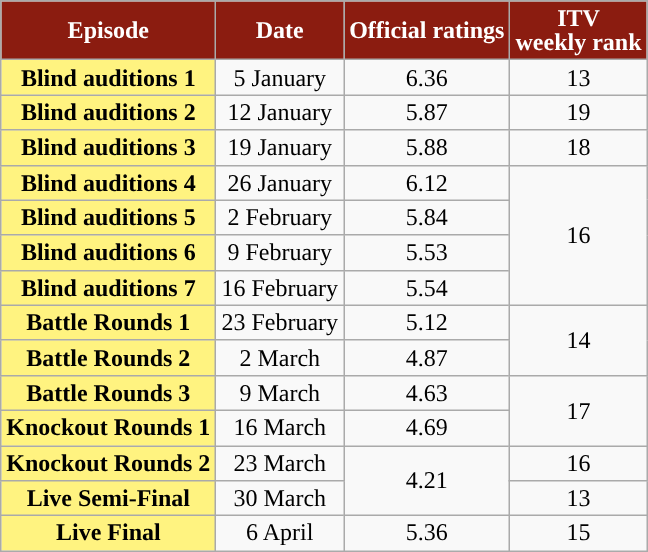<table class="wikitable" style="text-align:center; background:#f9f9f9; line-height:16px;">
<tr>
<th style="background:#8b1c10; color:white;">Episode</th>
<th style="background:#8b1c10; color:white;">Date</th>
<th style="background:#8b1c10; color:white;">Official ratings</th>
<th style="background:#8b1c10; color:white;">ITV<br>weekly rank</th>
</tr>
<tr>
<td style="background:#FFF380"><strong>Blind auditions 1</strong></td>
<td>5 January</td>
<td>6.36</td>
<td>13</td>
</tr>
<tr>
<td style="background:#FFF380"><strong>Blind auditions 2</strong></td>
<td>12 January</td>
<td>5.87</td>
<td>19</td>
</tr>
<tr>
<td style="background:#FFF380"><strong>Blind auditions 3</strong></td>
<td>19 January</td>
<td>5.88</td>
<td>18</td>
</tr>
<tr>
<td style="background:#FFF380"><strong>Blind auditions 4</strong></td>
<td>26 January</td>
<td>6.12</td>
<td rowspan="4">16</td>
</tr>
<tr>
<td style="background:#FFF380"><strong>Blind auditions 5</strong></td>
<td>2 February</td>
<td>5.84</td>
</tr>
<tr>
<td style="background:#FFF380"><strong>Blind auditions 6</strong></td>
<td>9 February</td>
<td>5.53</td>
</tr>
<tr>
<td style="background:#FFF380"><strong>Blind auditions 7</strong></td>
<td>16 February</td>
<td>5.54</td>
</tr>
<tr>
<td style="background:#FFF380"><strong>Battle Rounds 1</strong></td>
<td>23 February</td>
<td>5.12</td>
<td rowspan="2">14</td>
</tr>
<tr>
<td style="background:#FFF380"><strong>Battle Rounds 2</strong></td>
<td>2 March</td>
<td>4.87</td>
</tr>
<tr>
<td style="background:#FFF380"><strong>Battle Rounds 3</strong></td>
<td>9 March</td>
<td>4.63</td>
<td rowspan="2">17</td>
</tr>
<tr>
<td style="background:#FFF380"><strong>Knockout Rounds 1</strong></td>
<td>16 March</td>
<td>4.69</td>
</tr>
<tr>
<td style="background:#FFF380"><strong>Knockout Rounds 2</strong></td>
<td>23 March</td>
<td rowspan="2">4.21</td>
<td>16</td>
</tr>
<tr>
<td style="background:#FFF380"><strong>Live Semi-Final</strong></td>
<td>30 March</td>
<td>13</td>
</tr>
<tr>
<td style="background:#FFF380"><strong>Live Final</strong></td>
<td>6 April</td>
<td>5.36</td>
<td>15</td>
</tr>
</table>
